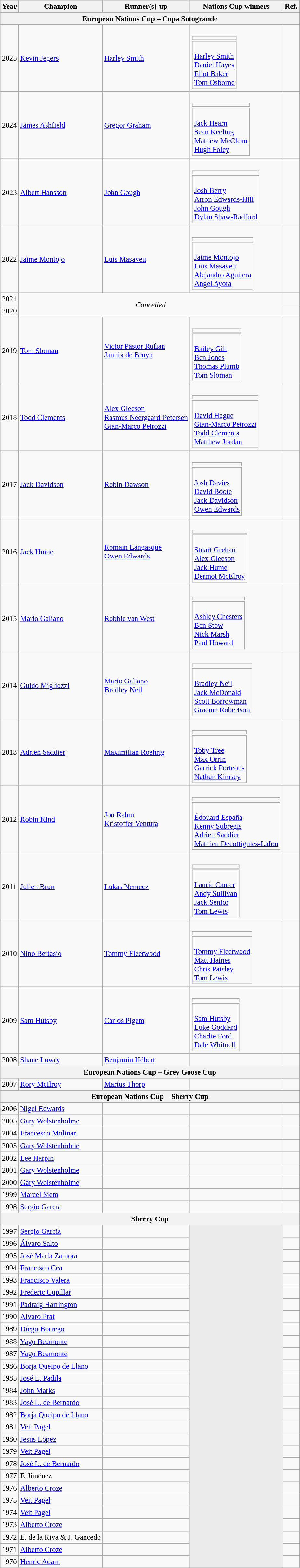<table class="wikitable" style="font-size:95%">
<tr>
<th>Year</th>
<th>Champion</th>
<th>Runner(s)-up</th>
<th>Nations Cup winners</th>
<th>Ref.</th>
</tr>
<tr>
<th colspan=5>European Nations Cup – Copa Sotogrande</th>
</tr>
<tr>
<td>2025</td>
<td> <a href='#'>Kevin Jegers</a></td>
<td> <a href='#'>Harley Smith</a></td>
<td><br><table class="collapsible collapsed">
<tr>
<td></td>
</tr>
<tr>
<td><br><a href='#'>Harley Smith</a><br>
<a href='#'>Daniel Hayes</a><br>
<a href='#'>Eliot Baker</a><br>
<a href='#'>Tom Osborne</a></td>
</tr>
</table>
</td>
<td></td>
</tr>
<tr>
<td>2024</td>
<td> <a href='#'>James Ashfield</a></td>
<td> <a href='#'>Gregor Graham</a></td>
<td><br><table class="collapsible collapsed">
<tr>
<td></td>
</tr>
<tr>
<td><br><a href='#'>Jack Hearn</a><br>
<a href='#'>Sean Keeling</a><br>
<a href='#'>Mathew McClean</a><br>
<a href='#'>Hugh Foley</a></td>
</tr>
</table>
</td>
<td></td>
</tr>
<tr>
<td>2023</td>
<td> <a href='#'>Albert Hansson</a></td>
<td> <a href='#'>John Gough</a></td>
<td><br><table class="collapsible collapsed">
<tr>
<td></td>
</tr>
<tr>
<td><br><a href='#'>Josh Berry</a><br>
<a href='#'>Arron Edwards-Hill</a><br>
<a href='#'>John Gough</a><br>
<a href='#'>Dylan Shaw-Radford</a></td>
</tr>
</table>
</td>
<td></td>
</tr>
<tr>
<td>2022</td>
<td> <a href='#'>Jaime Montojo</a></td>
<td> <a href='#'>Luis Masaveu</a></td>
<td><br><table class="collapsible collapsed">
<tr>
<td></td>
</tr>
<tr>
<td><br><a href='#'>Jaime Montojo</a><br>
<a href='#'>Luis Masaveu</a><br>
<a href='#'>Alejandro Aguilera</a><br>
<a href='#'>Angel Ayora</a></td>
</tr>
</table>
</td>
<td></td>
</tr>
<tr>
<td>2021</td>
<td colspan=3 rowspan=2 align=center><em>Cancelled</em></td>
<td></td>
</tr>
<tr>
<td>2020</td>
<td></td>
</tr>
<tr>
<td>2019</td>
<td> <a href='#'>Tom Sloman</a></td>
<td> <a href='#'>Victor Pastor Rufian</a><br> <a href='#'>Jannik de Bruyn</a></td>
<td><br><table class="collapsible collapsed">
<tr>
<td></td>
</tr>
<tr>
<td><br><a href='#'>Bailey Gill</a><br>
<a href='#'>Ben Jones</a><br>
<a href='#'>Thomas Plumb</a><br>
<a href='#'>Tom Sloman</a></td>
</tr>
</table>
</td>
<td></td>
</tr>
<tr>
<td>2018</td>
<td> <a href='#'>Todd Clements</a></td>
<td> <a href='#'>Alex Gleeson</a><br> <a href='#'>Rasmus Neergaard-Petersen</a><br> <a href='#'>Gian-Marco Petrozzi</a></td>
<td><br><table class="collapsible collapsed">
<tr>
<td></td>
</tr>
<tr>
<td><br><a href='#'>David Hague</a><br>
<a href='#'>Gian-Marco Petrozzi</a><br>
<a href='#'>Todd Clements</a><br>
<a href='#'>Matthew Jordan</a></td>
</tr>
</table>
</td>
<td></td>
</tr>
<tr>
<td>2017</td>
<td> <a href='#'>Jack Davidson</a></td>
<td> <a href='#'>Robin Dawson</a></td>
<td><br><table class="collapsible collapsed">
<tr>
<td></td>
</tr>
<tr>
<td><br><a href='#'>Josh Davies</a><br>
<a href='#'>David Boote</a><br>
<a href='#'>Jack Davidson</a><br>
<a href='#'>Owen Edwards</a></td>
</tr>
</table>
</td>
<td></td>
</tr>
<tr>
<td>2016</td>
<td> <a href='#'>Jack Hume</a></td>
<td> <a href='#'>Romain Langasque</a><br> <a href='#'>Owen Edwards</a></td>
<td><br><table class="collapsible collapsed">
<tr>
<td></td>
</tr>
<tr>
<td><br><a href='#'>Stuart Grehan</a><br>
<a href='#'>Alex Gleeson</a><br>
<a href='#'>Jack Hume</a><br>
<a href='#'>Dermot McElroy</a></td>
</tr>
</table>
</td>
<td></td>
</tr>
<tr>
<td>2015</td>
<td> <a href='#'>Mario Galiano</a></td>
<td> <a href='#'>Robbie van West</a></td>
<td><br><table class="collapsible collapsed">
<tr>
<td></td>
</tr>
<tr>
<td><br><a href='#'>Ashley Chesters</a> <br>
<a href='#'>Ben Stow</a><br>
<a href='#'>Nick Marsh</a><br>
<a href='#'>Paul Howard</a></td>
</tr>
</table>
</td>
<td></td>
</tr>
<tr>
<td>2014</td>
<td> <a href='#'>Guido Migliozzi</a></td>
<td> <a href='#'>Mario Galiano</a><br> <a href='#'>Bradley Neil</a></td>
<td><br><table class="collapsible collapsed">
<tr>
<td></td>
</tr>
<tr>
<td><br><a href='#'>Bradley Neil</a> <br>
<a href='#'>Jack McDonald</a><br>
<a href='#'>Scott Borrowman</a><br>
<a href='#'>Graeme Robertson</a></td>
</tr>
</table>
</td>
<td></td>
</tr>
<tr>
<td>2013</td>
<td> <a href='#'>Adrien Saddier</a></td>
<td> <a href='#'>Maximilian Roehrig</a></td>
<td><br><table class="collapsible collapsed">
<tr>
<td></td>
</tr>
<tr>
<td><br><a href='#'>Toby Tree</a><br>
<a href='#'>Max Orrin</a><br>
<a href='#'>Garrick Porteous</a><br>
<a href='#'>Nathan Kimsey</a></td>
</tr>
</table>
</td>
<td></td>
</tr>
<tr>
<td>2012</td>
<td> <a href='#'>Robin Kind</a></td>
<td> <a href='#'>Jon Rahm</a><br> <a href='#'>Kristoffer Ventura</a></td>
<td><br><table class="collapsible collapsed">
<tr>
<td></td>
</tr>
<tr>
<td><br><a href='#'>Édouard España</a> <br>
<a href='#'>Kenny Subregis</a><br>
<a href='#'>Adrien Saddier</a><br>
<a href='#'>Mathieu Decottignies-Lafon</a></td>
</tr>
</table>
</td>
<td></td>
</tr>
<tr>
<td>2011</td>
<td> <a href='#'>Julien Brun</a></td>
<td> <a href='#'>Lukas Nemecz</a></td>
<td><br><table class="collapsible collapsed">
<tr>
<td></td>
</tr>
<tr>
<td><br><a href='#'>Laurie Canter</a> <br>
<a href='#'>Andy Sullivan</a><br>
<a href='#'>Jack Senior</a><br>
<a href='#'>Tom Lewis</a></td>
</tr>
</table>
</td>
<td></td>
</tr>
<tr>
<td>2010</td>
<td> <a href='#'>Nino Bertasio</a></td>
<td> <a href='#'>Tommy Fleetwood</a></td>
<td><br><table class="collapsible collapsed">
<tr>
<td></td>
</tr>
<tr>
<td><br><a href='#'>Tommy Fleetwood</a> <br>
<a href='#'>Matt Haines</a><br>
<a href='#'>Chris Paisley</a><br>
<a href='#'>Tom Lewis</a></td>
</tr>
</table>
</td>
<td></td>
</tr>
<tr>
<td>2009</td>
<td> <a href='#'>Sam Hutsby</a></td>
<td> <a href='#'>Carlos Pigem</a></td>
<td><br><table class="collapsible collapsed">
<tr>
<td></td>
</tr>
<tr>
<td><br><a href='#'>Sam Hutsby</a><br>
<a href='#'>Luke Goddard</a><br>
<a href='#'>Charlie Ford</a><br>
<a href='#'>Dale Whitnell</a></td>
</tr>
</table>
</td>
<td></td>
</tr>
<tr>
<td>2008</td>
<td> <a href='#'>Shane Lowry</a></td>
<td> <a href='#'>Benjamin Hébert</a></td>
<td></td>
<td></td>
</tr>
<tr>
<th colspan=5>European Nations Cup – Grey Goose Cup</th>
</tr>
<tr>
<td>2007</td>
<td> <a href='#'>Rory McIlroy</a></td>
<td> <a href='#'>Marius Thorp</a></td>
<td></td>
<td></td>
</tr>
<tr>
<th colspan=5>European Nations Cup – Sherry Cup</th>
</tr>
<tr>
<td>2006</td>
<td> <a href='#'>Nigel Edwards</a></td>
<td></td>
<td></td>
<td></td>
</tr>
<tr>
<td>2005</td>
<td> <a href='#'>Gary Wolstenholme</a></td>
<td></td>
<td></td>
<td></td>
</tr>
<tr>
<td>2004</td>
<td> <a href='#'>Francesco Molinari</a></td>
<td></td>
<td></td>
<td></td>
</tr>
<tr>
<td>2003</td>
<td> <a href='#'>Gary Wolstenholme</a></td>
<td></td>
<td></td>
<td></td>
</tr>
<tr>
<td>2002</td>
<td> <a href='#'>Lee Harpin</a></td>
<td></td>
<td></td>
<td></td>
</tr>
<tr>
<td>2001</td>
<td> <a href='#'>Gary Wolstenholme</a></td>
<td></td>
<td></td>
<td></td>
</tr>
<tr>
<td>2000</td>
<td> <a href='#'>Gary Wolstenholme</a></td>
<td></td>
<td></td>
<td></td>
</tr>
<tr>
<td>1999</td>
<td> <a href='#'>Marcel Siem</a></td>
<td></td>
<td></td>
<td></td>
</tr>
<tr>
<td>1998</td>
<td> <a href='#'>Sergio García</a></td>
<td></td>
<td></td>
<td></td>
</tr>
<tr>
<th colspan=5>Sherry Cup</th>
</tr>
<tr>
<td>1997</td>
<td> <a href='#'>Sergio García</a></td>
<td></td>
<td rowspan=28 colspan=1 style="background: #ececec; color: #2C2C2C; vertical-align: middle; font-size: smaller; text-align: center; " class="table-na"></td>
<td></td>
</tr>
<tr>
<td>1996</td>
<td> <a href='#'>Álvaro Salto</a></td>
<td></td>
<td></td>
</tr>
<tr>
<td>1995</td>
<td> <a href='#'>José María Zamora</a></td>
<td></td>
<td></td>
</tr>
<tr>
<td>1994</td>
<td> <a href='#'>Francisco Cea</a></td>
<td></td>
<td></td>
</tr>
<tr>
<td>1993</td>
<td> <a href='#'>Francisco Valera</a></td>
<td></td>
<td></td>
</tr>
<tr>
<td>1992</td>
<td> <a href='#'>Frederic Cupillar</a></td>
<td></td>
<td></td>
</tr>
<tr>
<td>1991</td>
<td> <a href='#'>Pádraig Harrington</a></td>
<td></td>
<td></td>
</tr>
<tr>
<td>1990</td>
<td> <a href='#'>Alvaro Prat</a></td>
<td></td>
<td></td>
</tr>
<tr>
<td>1989</td>
<td> <a href='#'>Diego Borrego</a></td>
<td></td>
<td></td>
</tr>
<tr>
<td>1988</td>
<td> <a href='#'>Yago Beamonte</a></td>
<td></td>
<td></td>
</tr>
<tr>
<td>1987</td>
<td> <a href='#'>Yago Beamonte</a></td>
<td></td>
<td></td>
</tr>
<tr>
<td>1986</td>
<td> <a href='#'>Borja Queipo de Llano</a></td>
<td></td>
<td></td>
</tr>
<tr>
<td>1985</td>
<td> <a href='#'>José L. Padila</a></td>
<td></td>
<td></td>
</tr>
<tr>
<td>1984</td>
<td> <a href='#'>John Marks</a></td>
<td></td>
<td></td>
</tr>
<tr>
<td>1983</td>
<td> <a href='#'>José L. de Bernardo</a></td>
<td></td>
<td></td>
</tr>
<tr>
<td>1982</td>
<td> <a href='#'>Borja Queipo de Llano</a></td>
<td></td>
<td></td>
</tr>
<tr>
<td>1981</td>
<td> <a href='#'>Veit Pagel</a></td>
<td></td>
<td></td>
</tr>
<tr>
<td>1980</td>
<td> <a href='#'>Jesús López</a></td>
<td></td>
<td></td>
</tr>
<tr>
<td>1979</td>
<td> <a href='#'>Veit Pagel</a></td>
<td></td>
<td></td>
</tr>
<tr>
<td>1978</td>
<td> <a href='#'>José L. de Bernardo</a></td>
<td></td>
<td></td>
</tr>
<tr>
<td>1977</td>
<td> F. Jiménez</td>
<td></td>
<td></td>
</tr>
<tr>
<td>1976</td>
<td> <a href='#'>Alberto Croze</a></td>
<td></td>
<td></td>
</tr>
<tr>
<td>1975</td>
<td> <a href='#'>Veit Pagel</a></td>
<td></td>
<td></td>
</tr>
<tr>
<td>1974</td>
<td> <a href='#'>Veit Pagel</a></td>
<td></td>
<td></td>
</tr>
<tr>
<td>1973</td>
<td> <a href='#'>Alberto Croze</a></td>
<td></td>
<td></td>
</tr>
<tr>
<td>1972</td>
<td> E. de la Riva & J. Gancedo</td>
<td></td>
<td></td>
</tr>
<tr>
<td>1971</td>
<td> <a href='#'>Alberto Croze</a></td>
<td></td>
<td></td>
</tr>
<tr>
<td>1970</td>
<td> <a href='#'>Henric Adam</a></td>
<td></td>
<td></td>
</tr>
</table>
